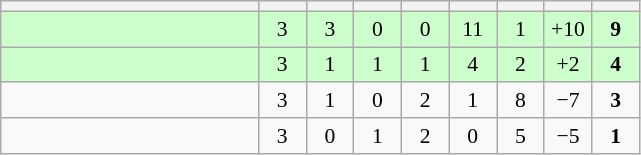<table class="wikitable" style="text-align: center; font-size: 90%;">
<tr>
<th width=165></th>
<th width=25></th>
<th width=25></th>
<th width=25></th>
<th width=25></th>
<th width=25></th>
<th width=25></th>
<th width=25></th>
<th width=25></th>
</tr>
<tr style="background:#cfc;">
<td style="text-align:left;"></td>
<td>3</td>
<td>3</td>
<td>0</td>
<td>0</td>
<td>11</td>
<td>1</td>
<td>+10</td>
<td><strong>9</strong></td>
</tr>
<tr style="background:#cfc;">
<td style="text-align:left;"></td>
<td>3</td>
<td>1</td>
<td>1</td>
<td>1</td>
<td>4</td>
<td>2</td>
<td>+2</td>
<td><strong>4</strong></td>
</tr>
<tr>
<td style="text-align:left;"></td>
<td>3</td>
<td>1</td>
<td>0</td>
<td>2</td>
<td>1</td>
<td>8</td>
<td>−7</td>
<td><strong>3</strong></td>
</tr>
<tr>
<td style="text-align:left;"></td>
<td>3</td>
<td>0</td>
<td>1</td>
<td>2</td>
<td>0</td>
<td>5</td>
<td>−5</td>
<td><strong>1</strong></td>
</tr>
</table>
